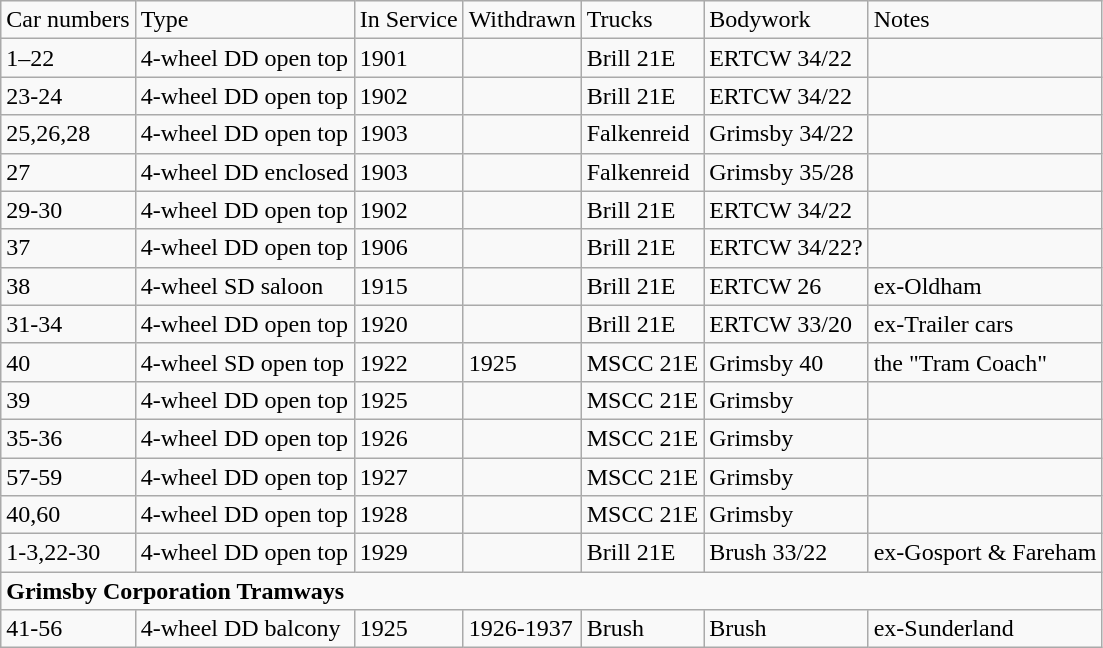<table class="wikitable">
<tr>
<td>Car numbers</td>
<td>Type</td>
<td>In Service</td>
<td>Withdrawn</td>
<td>Trucks</td>
<td>Bodywork</td>
<td>Notes</td>
</tr>
<tr>
<td>1–22</td>
<td>4-wheel DD open top</td>
<td>1901</td>
<td></td>
<td>Brill 21E</td>
<td>ERTCW 34/22</td>
<td></td>
</tr>
<tr>
<td>23-24</td>
<td>4-wheel DD open top</td>
<td>1902</td>
<td></td>
<td>Brill 21E</td>
<td>ERTCW 34/22</td>
<td></td>
</tr>
<tr>
<td>25,26,28</td>
<td>4-wheel DD open top</td>
<td>1903</td>
<td></td>
<td>Falkenreid</td>
<td>Grimsby 34/22</td>
<td></td>
</tr>
<tr>
<td>27</td>
<td>4-wheel DD enclosed</td>
<td>1903</td>
<td></td>
<td>Falkenreid</td>
<td>Grimsby 35/28</td>
<td></td>
</tr>
<tr>
<td>29-30</td>
<td>4-wheel DD open top</td>
<td>1902</td>
<td></td>
<td>Brill 21E</td>
<td>ERTCW 34/22</td>
<td></td>
</tr>
<tr>
<td>37</td>
<td>4-wheel DD open top</td>
<td>1906</td>
<td></td>
<td>Brill 21E</td>
<td>ERTCW 34/22?</td>
<td></td>
</tr>
<tr>
<td>38</td>
<td>4-wheel SD saloon</td>
<td>1915</td>
<td></td>
<td>Brill 21E</td>
<td>ERTCW 26</td>
<td>ex-Oldham</td>
</tr>
<tr>
<td>31-34</td>
<td>4-wheel DD open top</td>
<td>1920</td>
<td></td>
<td>Brill 21E</td>
<td>ERTCW 33/20</td>
<td>ex-Trailer cars</td>
</tr>
<tr>
<td>40</td>
<td>4-wheel SD open top</td>
<td>1922</td>
<td>1925</td>
<td>MSCC 21E</td>
<td>Grimsby 40</td>
<td>the "Tram Coach"</td>
</tr>
<tr>
<td>39</td>
<td>4-wheel DD open top</td>
<td>1925</td>
<td></td>
<td>MSCC 21E</td>
<td>Grimsby</td>
<td></td>
</tr>
<tr>
<td>35-36</td>
<td>4-wheel DD open top</td>
<td>1926</td>
<td></td>
<td>MSCC 21E</td>
<td>Grimsby</td>
<td></td>
</tr>
<tr>
<td>57-59</td>
<td>4-wheel DD open top</td>
<td>1927</td>
<td></td>
<td>MSCC 21E</td>
<td>Grimsby</td>
<td></td>
</tr>
<tr>
<td>40,60</td>
<td>4-wheel DD open top</td>
<td>1928</td>
<td></td>
<td>MSCC 21E</td>
<td>Grimsby</td>
<td></td>
</tr>
<tr>
<td>1-3,22-30</td>
<td>4-wheel DD open top</td>
<td>1929</td>
<td></td>
<td>Brill 21E</td>
<td>Brush 33/22</td>
<td>ex-Gosport & Fareham</td>
</tr>
<tr>
<td colspan="7"><strong>Grimsby Corporation Tramways</strong></td>
</tr>
<tr>
<td>41-56</td>
<td>4-wheel DD balcony</td>
<td>1925</td>
<td>1926-1937</td>
<td>Brush</td>
<td>Brush</td>
<td>ex-Sunderland</td>
</tr>
</table>
